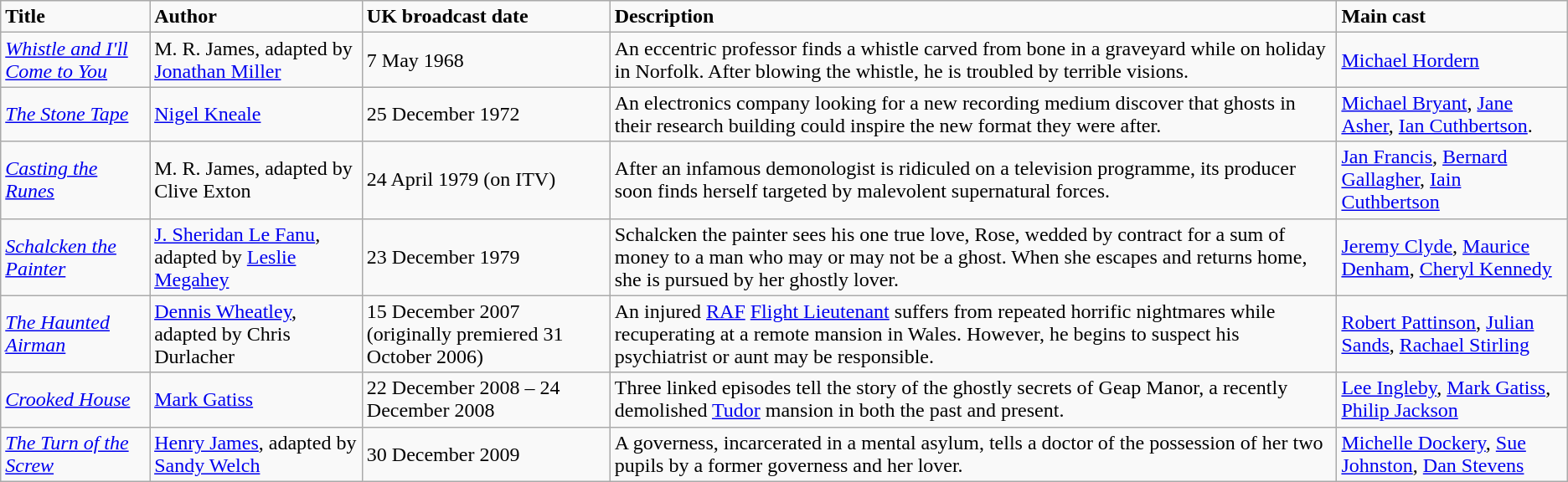<table class="wikitable">
<tr>
<td><strong>Title</strong></td>
<td><strong>Author</strong></td>
<td><strong>UK broadcast date</strong></td>
<td><strong>Description</strong></td>
<td><strong>Main cast</strong></td>
</tr>
<tr>
<td><em><a href='#'>Whistle and I'll Come to You</a></em></td>
<td>M. R. James, adapted by <a href='#'>Jonathan Miller</a></td>
<td>7 May 1968</td>
<td>An eccentric professor finds a whistle carved from bone in a graveyard while on holiday in Norfolk. After blowing the whistle, he is troubled by terrible visions.</td>
<td><a href='#'>Michael Hordern</a></td>
</tr>
<tr>
<td><em><a href='#'>The Stone Tape</a></em></td>
<td><a href='#'>Nigel Kneale</a></td>
<td>25 December 1972</td>
<td>An electronics company looking for a new recording medium discover that ghosts in their research building could inspire the new format they were after.</td>
<td><a href='#'>Michael Bryant</a>, <a href='#'>Jane Asher</a>, <a href='#'>Ian Cuthbertson</a>.</td>
</tr>
<tr>
<td><em><a href='#'>Casting the Runes</a></em></td>
<td>M. R. James, adapted by Clive Exton</td>
<td>24 April 1979 (on ITV)</td>
<td>After an infamous demonologist is ridiculed on a television programme, its producer soon finds herself targeted by malevolent supernatural forces.</td>
<td><a href='#'>Jan Francis</a>, <a href='#'>Bernard Gallagher</a>, <a href='#'>Iain Cuthbertson</a></td>
</tr>
<tr>
<td><em><a href='#'>Schalcken the Painter</a></em></td>
<td><a href='#'>J. Sheridan Le Fanu</a>, adapted by <a href='#'>Leslie Megahey</a></td>
<td>23 December 1979</td>
<td>Schalcken the painter sees his one true love, Rose, wedded by contract for a sum of money to a man who may or may not be a ghost. When she escapes and returns home, she is pursued by her ghostly lover.</td>
<td><a href='#'>Jeremy Clyde</a>, <a href='#'>Maurice Denham</a>, <a href='#'>Cheryl Kennedy</a></td>
</tr>
<tr>
<td><em><a href='#'>The Haunted Airman</a></em></td>
<td><a href='#'>Dennis Wheatley</a>, adapted by Chris Durlacher</td>
<td>15 December 2007 (originally premiered 31 October 2006)</td>
<td>An injured <a href='#'>RAF</a> <a href='#'>Flight Lieutenant</a> suffers from repeated horrific nightmares while recuperating at a remote mansion in Wales. However, he begins to suspect his psychiatrist or aunt may be responsible.</td>
<td><a href='#'>Robert Pattinson</a>, <a href='#'>Julian Sands</a>, <a href='#'>Rachael Stirling</a></td>
</tr>
<tr>
<td><em><a href='#'>Crooked House</a></em></td>
<td><a href='#'>Mark Gatiss</a></td>
<td>22 December 2008 – 24 December 2008</td>
<td>Three linked episodes tell the story of the ghostly secrets of Geap Manor, a recently demolished <a href='#'>Tudor</a> mansion in both the past and present.</td>
<td><a href='#'>Lee Ingleby</a>, <a href='#'>Mark Gatiss</a>, <a href='#'>Philip Jackson</a></td>
</tr>
<tr>
<td><em><a href='#'>The Turn of the Screw</a></em></td>
<td><a href='#'>Henry James</a>, adapted by <a href='#'>Sandy Welch</a></td>
<td>30 December 2009</td>
<td>A governess, incarcerated in a mental asylum, tells a doctor of the possession of her two pupils by a former governess and her lover.</td>
<td><a href='#'>Michelle Dockery</a>, <a href='#'>Sue Johnston</a>, <a href='#'>Dan Stevens</a></td>
</tr>
</table>
